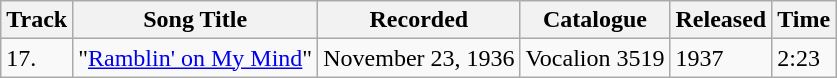<table class=wikitable>
<tr>
<th>Track</th>
<th>Song Title</th>
<th>Recorded</th>
<th>Catalogue</th>
<th>Released</th>
<th>Time</th>
</tr>
<tr>
<td>17.</td>
<td>"<a href='#'>Ramblin' on My Mind</a>"</td>
<td>November 23, 1936</td>
<td>Vocalion 3519</td>
<td>1937</td>
<td>2:23</td>
</tr>
</table>
